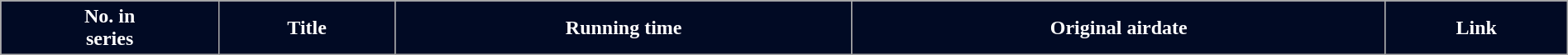<table class="wikitable plainrowheaders" style="width:100%; margin:auto;">
<tr style="color:white">
<th style="background:#010A24;">No. in<br>series</th>
<th style="background:#010A24;">Title</th>
<th style="background:#010A24;">Running time</th>
<th style="background:#010A24;">Original airdate</th>
<th style="background:#010A24;">Link<br></th>
</tr>
</table>
